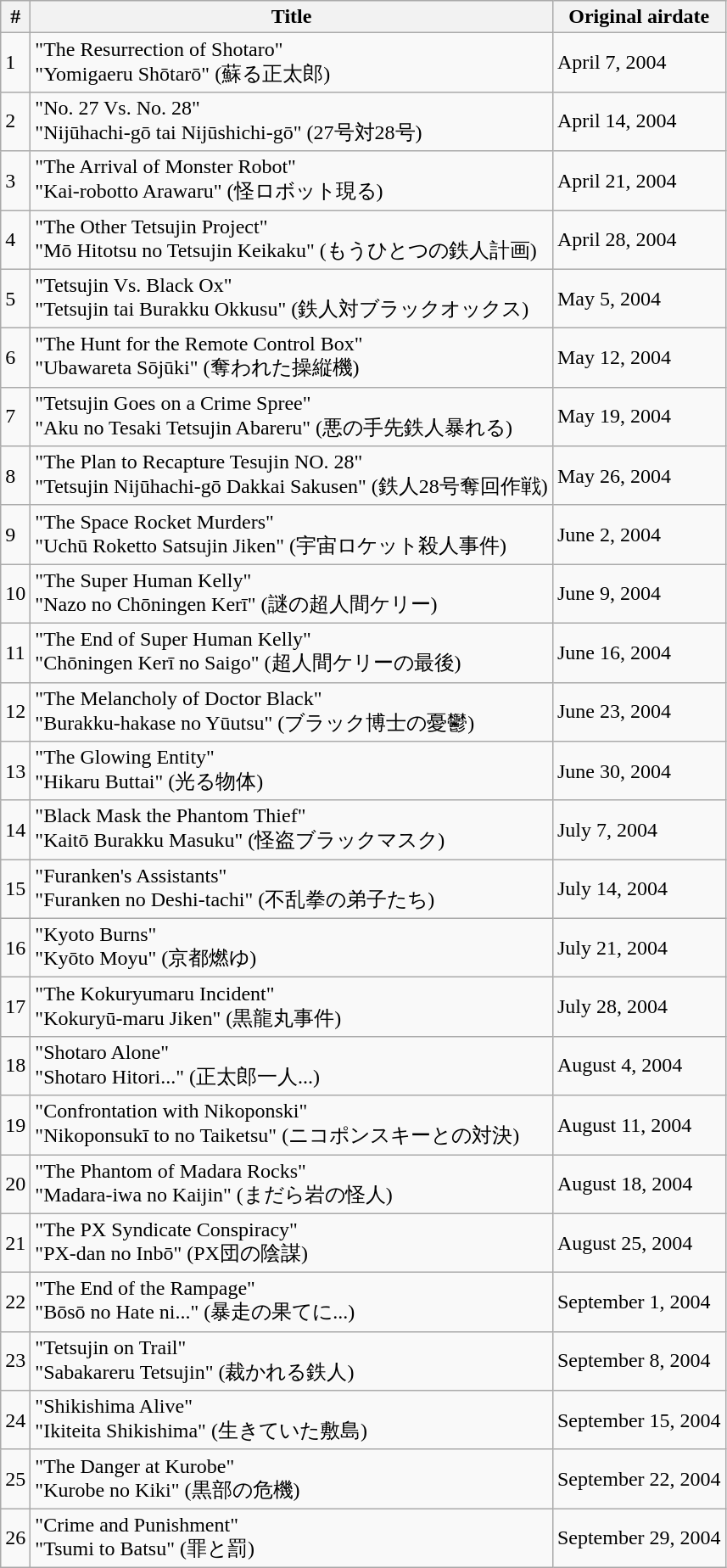<table class="wikitable">
<tr>
<th>#</th>
<th>Title</th>
<th>Original airdate</th>
</tr>
<tr>
<td>1</td>
<td>"The Resurrection of Shotaro"<br>"Yomigaeru Shōtarō" (蘇る正太郎)</td>
<td>April 7, 2004</td>
</tr>
<tr>
<td>2</td>
<td>"No. 27 Vs. No. 28"<br>"Nijūhachi-gō tai Nijūshichi-gō" (27号対28号)</td>
<td>April 14, 2004</td>
</tr>
<tr>
<td>3</td>
<td>"The Arrival of Monster Robot"<br>"Kai-robotto Arawaru" (怪ロボット現る)</td>
<td>April 21, 2004</td>
</tr>
<tr>
<td>4</td>
<td>"The Other Tetsujin Project"<br>"Mō Hitotsu no Tetsujin Keikaku" (もうひとつの鉄人計画)</td>
<td>April 28, 2004</td>
</tr>
<tr>
<td>5</td>
<td>"Tetsujin Vs. Black Ox"<br>"Tetsujin tai Burakku Okkusu" (鉄人対ブラックオックス)</td>
<td>May 5, 2004</td>
</tr>
<tr>
<td>6</td>
<td>"The Hunt for the Remote Control Box"<br>"Ubawareta Sōjūki" (奪われた操縦機)</td>
<td>May 12, 2004</td>
</tr>
<tr>
<td>7</td>
<td>"Tetsujin Goes on a Crime Spree"<br>"Aku no Tesaki Tetsujin Abareru" (悪の手先鉄人暴れる)</td>
<td>May 19, 2004</td>
</tr>
<tr>
<td>8</td>
<td>"The Plan to Recapture Tesujin NO. 28"<br>"Tetsujin Nijūhachi-gō Dakkai Sakusen" (鉄人28号奪回作戦)</td>
<td>May 26, 2004</td>
</tr>
<tr>
<td>9</td>
<td>"The Space Rocket Murders"<br>"Uchū Roketto Satsujin Jiken" (宇宙ロケット殺人事件)</td>
<td>June 2, 2004</td>
</tr>
<tr>
<td>10</td>
<td>"The Super Human Kelly"<br>"Nazo no Chōningen Kerī" (謎の超人間ケリー)</td>
<td>June 9, 2004</td>
</tr>
<tr>
<td>11</td>
<td>"The End of Super Human Kelly"<br>"Chōningen Kerī no Saigo" (超人間ケリーの最後)</td>
<td>June 16, 2004</td>
</tr>
<tr>
<td>12</td>
<td>"The Melancholy of Doctor Black"<br>"Burakku-hakase no Yūutsu" (ブラック博士の憂鬱)</td>
<td>June 23, 2004</td>
</tr>
<tr>
<td>13</td>
<td>"The Glowing Entity"<br>"Hikaru Buttai" (光る物体)</td>
<td>June 30, 2004</td>
</tr>
<tr>
<td>14</td>
<td>"Black Mask the Phantom Thief"<br>"Kaitō Burakku Masuku" (怪盗ブラックマスク)</td>
<td>July 7, 2004</td>
</tr>
<tr>
<td>15</td>
<td>"Furanken's Assistants"<br>"Furanken no Deshi-tachi" (不乱拳の弟子たち)</td>
<td>July 14, 2004</td>
</tr>
<tr>
<td>16</td>
<td>"Kyoto Burns"<br>"Kyōto Moyu" (京都燃ゆ)</td>
<td>July 21, 2004</td>
</tr>
<tr>
<td>17</td>
<td>"The Kokuryumaru Incident"<br>"Kokuryū-maru Jiken" (黒龍丸事件)</td>
<td>July 28, 2004</td>
</tr>
<tr>
<td>18</td>
<td>"Shotaro Alone"<br>"Shotaro Hitori..." (正太郎一人...)</td>
<td>August 4, 2004</td>
</tr>
<tr>
<td>19</td>
<td>"Confrontation with Nikoponski"<br>"Nikoponsukī to no Taiketsu" (ニコポンスキーとの対決)</td>
<td>August 11, 2004</td>
</tr>
<tr>
<td>20</td>
<td>"The Phantom of Madara Rocks"<br>"Madara-iwa no Kaijin" (まだら岩の怪人)</td>
<td>August 18, 2004</td>
</tr>
<tr>
<td>21</td>
<td>"The PX Syndicate Conspiracy"<br>"PX-dan no Inbō" (PX団の陰謀)</td>
<td>August 25, 2004</td>
</tr>
<tr>
<td>22</td>
<td>"The End of the Rampage"<br>"Bōsō no Hate ni..." (暴走の果てに...)</td>
<td>September 1, 2004</td>
</tr>
<tr>
<td>23</td>
<td>"Tetsujin on Trail"<br>"Sabakareru Tetsujin" (裁かれる鉄人)</td>
<td>September 8, 2004</td>
</tr>
<tr>
<td>24</td>
<td>"Shikishima Alive"<br>"Ikiteita Shikishima" (生きていた敷島)</td>
<td>September 15, 2004</td>
</tr>
<tr>
<td>25</td>
<td>"The Danger at Kurobe"<br>"Kurobe no Kiki" (黒部の危機)</td>
<td>September 22, 2004</td>
</tr>
<tr>
<td>26</td>
<td>"Crime and Punishment"<br>"Tsumi to Batsu" (罪と罰)</td>
<td>September 29, 2004</td>
</tr>
</table>
